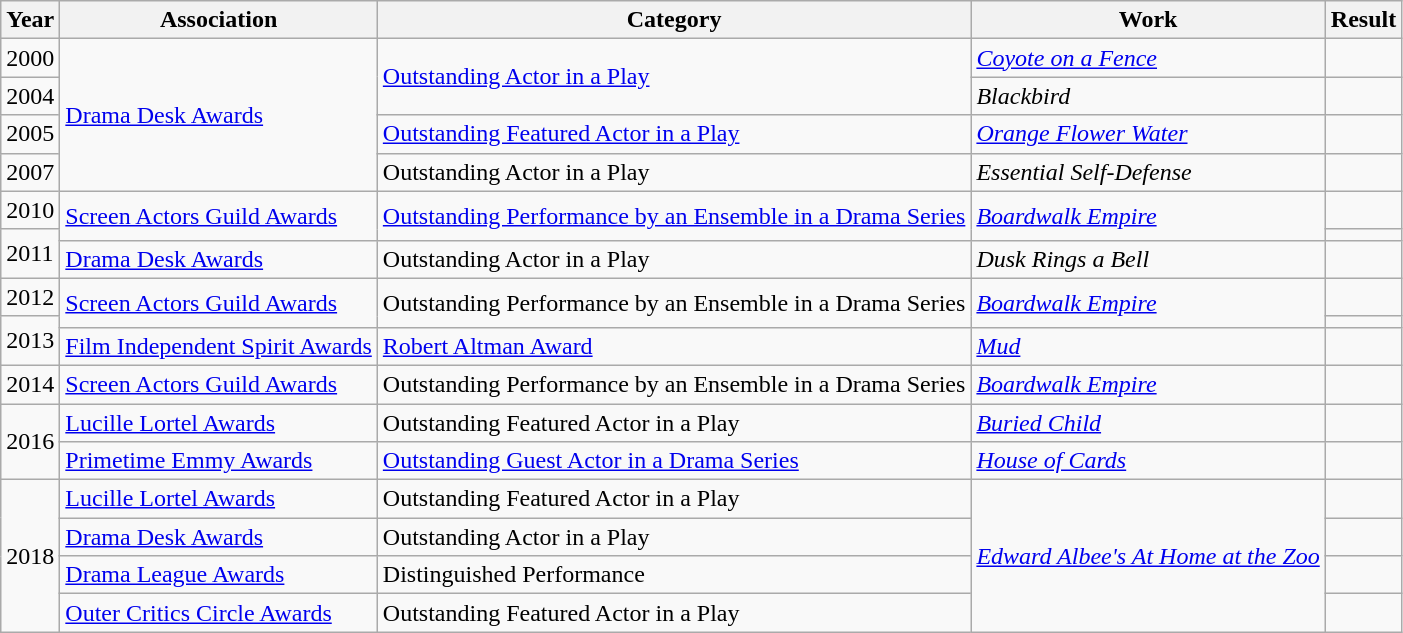<table class="wikitable">
<tr>
<th>Year</th>
<th>Association</th>
<th>Category</th>
<th>Work</th>
<th>Result</th>
</tr>
<tr>
<td>2000</td>
<td rowspan="4"><a href='#'>Drama Desk Awards</a></td>
<td rowspan="2"><a href='#'>Outstanding Actor in a Play</a></td>
<td><em><a href='#'>Coyote on a Fence</a></em></td>
<td></td>
</tr>
<tr>
<td>2004</td>
<td><em>Blackbird</em></td>
<td></td>
</tr>
<tr>
<td>2005</td>
<td><a href='#'>Outstanding Featured Actor in a Play</a></td>
<td><em><a href='#'>Orange Flower Water</a></em></td>
<td></td>
</tr>
<tr>
<td>2007</td>
<td>Outstanding Actor in a Play</td>
<td><em>Essential Self-Defense</em></td>
<td></td>
</tr>
<tr>
<td>2010</td>
<td rowspan="2"><a href='#'>Screen Actors Guild Awards</a></td>
<td rowspan="2"><a href='#'>Outstanding Performance by an Ensemble in a Drama Series</a></td>
<td rowspan="2"><em><a href='#'>Boardwalk Empire</a></em></td>
<td></td>
</tr>
<tr>
<td rowspan="2">2011</td>
<td></td>
</tr>
<tr>
<td><a href='#'>Drama Desk Awards</a></td>
<td>Outstanding Actor in a Play</td>
<td><em>Dusk Rings a Bell</em></td>
<td></td>
</tr>
<tr>
<td>2012</td>
<td rowspan="2"><a href='#'>Screen Actors Guild Awards</a></td>
<td rowspan="2">Outstanding Performance by an Ensemble in a Drama Series</td>
<td rowspan="2"><em><a href='#'>Boardwalk Empire</a></em></td>
<td></td>
</tr>
<tr>
<td rowspan="2">2013</td>
<td></td>
</tr>
<tr>
<td><a href='#'>Film Independent Spirit Awards</a></td>
<td><a href='#'>Robert Altman Award</a></td>
<td><em><a href='#'>Mud</a></em></td>
<td></td>
</tr>
<tr>
<td>2014</td>
<td><a href='#'>Screen Actors Guild Awards</a></td>
<td>Outstanding Performance by an Ensemble in a Drama Series</td>
<td><em><a href='#'>Boardwalk Empire</a></em></td>
<td></td>
</tr>
<tr>
<td rowspan="2">2016</td>
<td><a href='#'>Lucille Lortel Awards</a></td>
<td>Outstanding Featured Actor in a Play</td>
<td><em><a href='#'>Buried Child</a></em></td>
<td></td>
</tr>
<tr>
<td><a href='#'>Primetime Emmy Awards</a></td>
<td><a href='#'>Outstanding Guest Actor in a Drama Series</a></td>
<td><em><a href='#'>House of Cards</a></em></td>
<td></td>
</tr>
<tr>
<td rowspan="4">2018</td>
<td><a href='#'>Lucille Lortel Awards</a></td>
<td>Outstanding Featured Actor in a Play</td>
<td rowspan="4"><em><a href='#'>Edward Albee's At Home at the Zoo</a></em></td>
<td></td>
</tr>
<tr>
<td><a href='#'>Drama Desk Awards</a></td>
<td>Outstanding Actor in a Play</td>
<td></td>
</tr>
<tr>
<td><a href='#'>Drama League Awards</a></td>
<td>Distinguished Performance</td>
<td></td>
</tr>
<tr>
<td><a href='#'>Outer Critics Circle Awards</a></td>
<td>Outstanding Featured Actor in a Play</td>
<td></td>
</tr>
</table>
